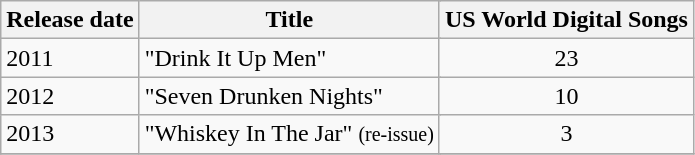<table class="wikitable">
<tr>
<th>Release date</th>
<th colspan="135">Title</th>
<th>US World Digital Songs <br></th>
</tr>
<tr>
<td>2011</td>
<td colspan="135">"Drink It Up Men"</td>
<td style="text-align:center;">23</td>
</tr>
<tr>
<td>2012</td>
<td colspan="135">"Seven Drunken Nights"</td>
<td style="text-align:center;">10</td>
</tr>
<tr>
<td>2013</td>
<td colspan="135">"Whiskey In The Jar" <small>(re-issue)</small></td>
<td style="text-align:center;">3</td>
</tr>
<tr>
</tr>
</table>
